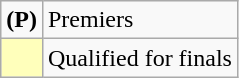<table class=wikitable>
<tr>
<td><strong>(P)</strong></td>
<td>Premiers</td>
</tr>
<tr>
<td bgcolor=FFFFBB></td>
<td>Qualified for finals</td>
</tr>
</table>
